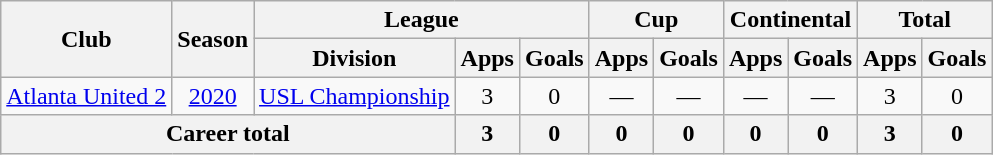<table class=wikitable style=text-align:center>
<tr>
<th rowspan=2>Club</th>
<th rowspan=2>Season</th>
<th colspan=3>League</th>
<th colspan=2>Cup</th>
<th colspan=2>Continental</th>
<th colspan=2>Total</th>
</tr>
<tr>
<th>Division</th>
<th>Apps</th>
<th>Goals</th>
<th>Apps</th>
<th>Goals</th>
<th>Apps</th>
<th>Goals</th>
<th>Apps</th>
<th>Goals</th>
</tr>
<tr>
<td rowspan=1><a href='#'>Atlanta United 2</a></td>
<td><a href='#'>2020</a></td>
<td><a href='#'>USL Championship</a></td>
<td>3</td>
<td>0</td>
<td>—</td>
<td>—</td>
<td>—</td>
<td>—</td>
<td>3</td>
<td>0</td>
</tr>
<tr>
<th colspan=3>Career total</th>
<th>3</th>
<th>0</th>
<th>0</th>
<th>0</th>
<th>0</th>
<th>0</th>
<th>3</th>
<th>0</th>
</tr>
</table>
